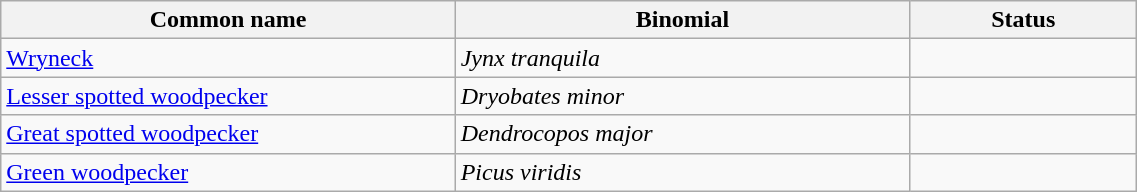<table style="width:60%;" class="wikitable">
<tr>
<th width=40%>Common name</th>
<th width=40%>Binomial</th>
<th width=20%>Status</th>
</tr>
<tr>
<td><a href='#'>Wryneck</a></td>
<td><em>Jynx tranquila</em></td>
<td></td>
</tr>
<tr>
<td><a href='#'>Lesser spotted woodpecker</a></td>
<td><em>Dryobates minor</em></td>
<td></td>
</tr>
<tr>
<td><a href='#'>Great spotted woodpecker</a></td>
<td><em>Dendrocopos major</em></td>
<td></td>
</tr>
<tr>
<td><a href='#'>Green woodpecker</a></td>
<td><em>Picus viridis</em></td>
<td></td>
</tr>
</table>
